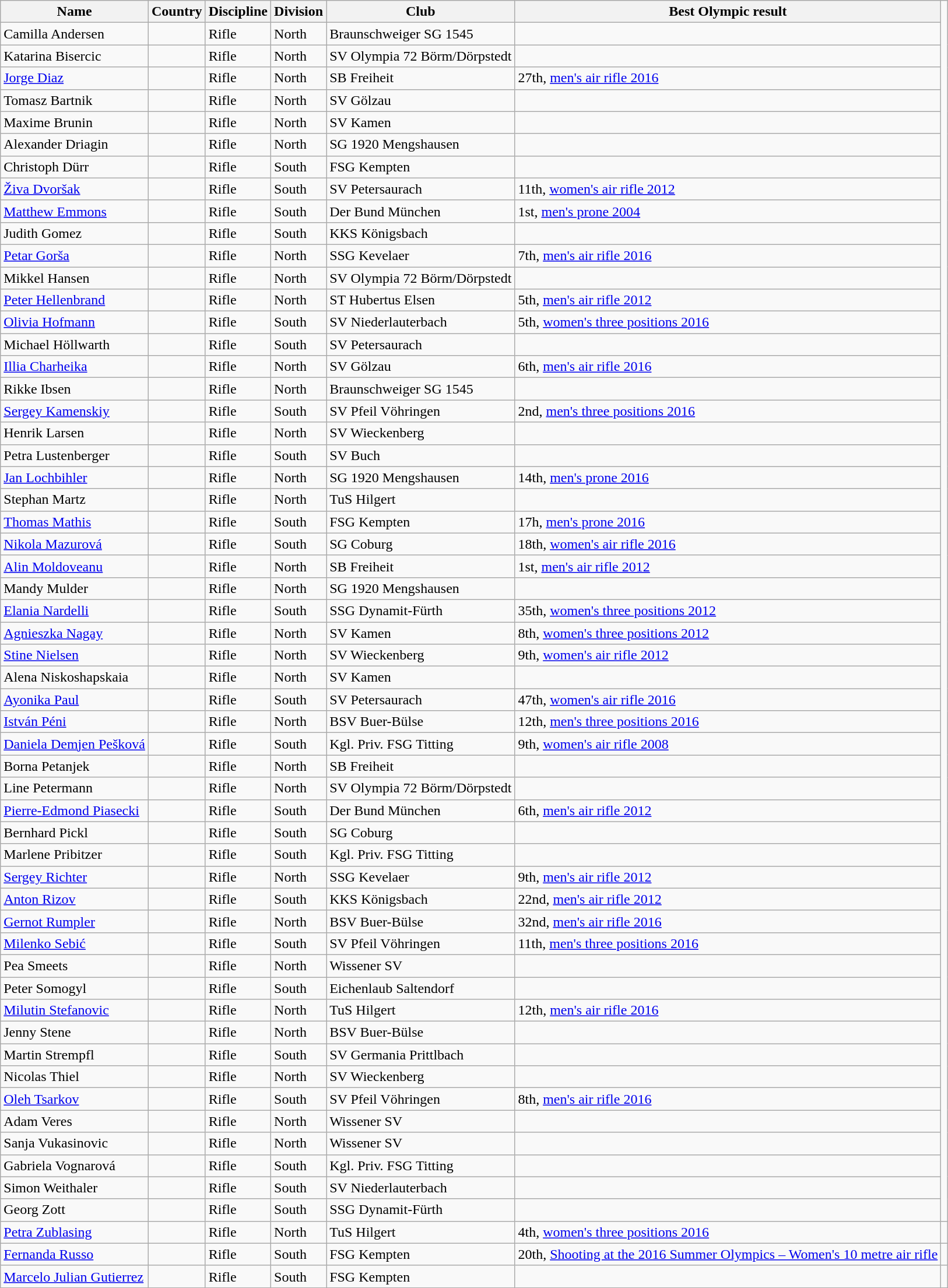<table class="wikitable sortable">
<tr>
<th>Name</th>
<th>Country</th>
<th>Discipline</th>
<th>Division</th>
<th>Club</th>
<th>Best Olympic result</th>
</tr>
<tr>
<td>Camilla Andersen</td>
<td></td>
<td>Rifle</td>
<td>North</td>
<td>Braunschweiger SG 1545</td>
<td></td>
</tr>
<tr>
<td>Katarina Bisercic</td>
<td></td>
<td>Rifle</td>
<td>North</td>
<td>SV Olympia 72 Börm/Dörpstedt</td>
<td></td>
</tr>
<tr>
<td><a href='#'>Jorge Diaz</a></td>
<td></td>
<td>Rifle</td>
<td>North</td>
<td>SB Freiheit</td>
<td>27th, <a href='#'>men's air rifle 2016</a></td>
</tr>
<tr>
<td>Tomasz Bartnik</td>
<td></td>
<td>Rifle</td>
<td>North</td>
<td>SV Gölzau</td>
<td></td>
</tr>
<tr>
<td>Maxime Brunin</td>
<td></td>
<td>Rifle</td>
<td>North</td>
<td>SV Kamen</td>
<td></td>
</tr>
<tr>
<td>Alexander Driagin</td>
<td></td>
<td>Rifle</td>
<td>North</td>
<td>SG 1920 Mengshausen</td>
<td></td>
</tr>
<tr>
<td>Christoph Dürr</td>
<td></td>
<td>Rifle</td>
<td>South</td>
<td>FSG Kempten</td>
<td></td>
</tr>
<tr>
<td><a href='#'>Živa Dvoršak</a></td>
<td></td>
<td>Rifle</td>
<td>South</td>
<td>SV Petersaurach</td>
<td>11th, <a href='#'>women's air rifle 2012</a></td>
</tr>
<tr>
<td><a href='#'>Matthew Emmons</a></td>
<td></td>
<td>Rifle</td>
<td>South</td>
<td>Der Bund München</td>
<td>1st, <a href='#'>men's prone 2004</a></td>
</tr>
<tr>
<td>Judith Gomez</td>
<td></td>
<td>Rifle</td>
<td>South</td>
<td>KKS Königsbach</td>
<td></td>
</tr>
<tr>
<td><a href='#'>Petar Gorša</a></td>
<td></td>
<td>Rifle</td>
<td>North</td>
<td>SSG Kevelaer</td>
<td>7th, <a href='#'>men's air rifle 2016</a></td>
</tr>
<tr>
<td>Mikkel Hansen</td>
<td></td>
<td>Rifle</td>
<td>North</td>
<td>SV Olympia 72 Börm/Dörpstedt</td>
<td></td>
</tr>
<tr>
<td><a href='#'>Peter Hellenbrand</a></td>
<td></td>
<td>Rifle</td>
<td>North</td>
<td>ST Hubertus Elsen</td>
<td>5th, <a href='#'>men's air rifle 2012</a></td>
</tr>
<tr>
<td><a href='#'>Olivia Hofmann</a></td>
<td></td>
<td>Rifle</td>
<td>South</td>
<td>SV Niederlauterbach</td>
<td>5th, <a href='#'>women's three positions 2016</a></td>
</tr>
<tr>
<td>Michael Höllwarth</td>
<td></td>
<td>Rifle</td>
<td>South</td>
<td>SV Petersaurach</td>
<td></td>
</tr>
<tr>
<td><a href='#'>Illia Charheika</a></td>
<td></td>
<td>Rifle</td>
<td>North</td>
<td>SV Gölzau</td>
<td>6th, <a href='#'>men's air rifle 2016</a></td>
</tr>
<tr>
<td>Rikke Ibsen</td>
<td></td>
<td>Rifle</td>
<td>North</td>
<td>Braunschweiger SG 1545</td>
<td></td>
</tr>
<tr>
<td><a href='#'>Sergey Kamenskiy</a></td>
<td></td>
<td>Rifle</td>
<td>South</td>
<td>SV Pfeil Vöhringen</td>
<td>2nd, <a href='#'>men's three positions 2016</a></td>
</tr>
<tr>
<td>Henrik Larsen</td>
<td></td>
<td>Rifle</td>
<td>North</td>
<td>SV Wieckenberg</td>
<td></td>
</tr>
<tr>
<td>Petra Lustenberger</td>
<td></td>
<td>Rifle</td>
<td>South</td>
<td>SV Buch</td>
<td></td>
</tr>
<tr>
<td><a href='#'>Jan Lochbihler</a></td>
<td></td>
<td>Rifle</td>
<td>North</td>
<td>SG 1920 Mengshausen</td>
<td>14th, <a href='#'>men's prone 2016</a></td>
</tr>
<tr>
<td>Stephan Martz</td>
<td></td>
<td>Rifle</td>
<td>North</td>
<td>TuS Hilgert</td>
<td></td>
</tr>
<tr>
<td><a href='#'>Thomas Mathis</a></td>
<td></td>
<td>Rifle</td>
<td>South</td>
<td>FSG Kempten</td>
<td>17h, <a href='#'>men's prone 2016</a></td>
</tr>
<tr>
<td><a href='#'>Nikola Mazurová</a></td>
<td></td>
<td>Rifle</td>
<td>South</td>
<td>SG Coburg</td>
<td>18th, <a href='#'>women's air rifle 2016</a></td>
</tr>
<tr>
<td><a href='#'>Alin Moldoveanu</a></td>
<td></td>
<td>Rifle</td>
<td>North</td>
<td>SB Freiheit</td>
<td>1st, <a href='#'>men's air rifle 2012</a></td>
</tr>
<tr>
<td>Mandy Mulder</td>
<td></td>
<td>Rifle</td>
<td>North</td>
<td>SG 1920 Mengshausen</td>
<td></td>
</tr>
<tr>
<td><a href='#'>Elania Nardelli</a></td>
<td></td>
<td>Rifle</td>
<td>South</td>
<td>SSG Dynamit-Fürth</td>
<td>35th, <a href='#'>women's three positions 2012</a></td>
</tr>
<tr>
<td><a href='#'>Agnieszka Nagay</a></td>
<td></td>
<td>Rifle</td>
<td>North</td>
<td>SV Kamen</td>
<td>8th, <a href='#'>women's three positions 2012</a></td>
</tr>
<tr>
<td><a href='#'>Stine Nielsen</a></td>
<td></td>
<td>Rifle</td>
<td>North</td>
<td>SV Wieckenberg</td>
<td>9th, <a href='#'>women's air rifle 2012</a></td>
</tr>
<tr>
<td>Alena Niskoshapskaia</td>
<td></td>
<td>Rifle</td>
<td>North</td>
<td>SV Kamen</td>
<td></td>
</tr>
<tr>
<td><a href='#'>Ayonika Paul</a></td>
<td></td>
<td>Rifle</td>
<td>South</td>
<td>SV Petersaurach</td>
<td>47th, <a href='#'>women's air rifle 2016</a></td>
</tr>
<tr>
<td><a href='#'>István Péni</a></td>
<td></td>
<td>Rifle</td>
<td>North</td>
<td>BSV Buer-Bülse</td>
<td>12th, <a href='#'>men's three positions 2016</a></td>
</tr>
<tr>
<td><a href='#'>Daniela Demjen Pešková</a></td>
<td></td>
<td>Rifle</td>
<td>South</td>
<td>Kgl. Priv. FSG Titting</td>
<td>9th, <a href='#'>women's air rifle 2008</a></td>
</tr>
<tr>
<td>Borna Petanjek</td>
<td></td>
<td>Rifle</td>
<td>North</td>
<td>SB Freiheit</td>
<td></td>
</tr>
<tr>
<td>Line Petermann</td>
<td></td>
<td>Rifle</td>
<td>North</td>
<td>SV Olympia 72 Börm/Dörpstedt</td>
<td></td>
</tr>
<tr>
<td><a href='#'>Pierre-Edmond Piasecki</a></td>
<td></td>
<td>Rifle</td>
<td>South</td>
<td>Der Bund München</td>
<td>6th, <a href='#'>men's air rifle 2012</a></td>
</tr>
<tr>
<td>Bernhard Pickl</td>
<td></td>
<td>Rifle</td>
<td>South</td>
<td>SG Coburg</td>
<td></td>
</tr>
<tr>
<td>Marlene Pribitzer</td>
<td></td>
<td>Rifle</td>
<td>South</td>
<td>Kgl. Priv. FSG Titting</td>
<td></td>
</tr>
<tr>
<td><a href='#'>Sergey Richter</a></td>
<td></td>
<td>Rifle</td>
<td>North</td>
<td>SSG Kevelaer</td>
<td>9th, <a href='#'>men's air rifle 2012</a></td>
</tr>
<tr>
<td><a href='#'>Anton Rizov</a></td>
<td></td>
<td>Rifle</td>
<td>South</td>
<td>KKS Königsbach</td>
<td>22nd, <a href='#'>men's air rifle 2012</a></td>
</tr>
<tr>
<td><a href='#'>Gernot Rumpler</a></td>
<td></td>
<td>Rifle</td>
<td>North</td>
<td>BSV Buer-Bülse</td>
<td>32nd, <a href='#'>men's air rifle 2016</a></td>
</tr>
<tr>
<td><a href='#'>Milenko Sebić</a></td>
<td></td>
<td>Rifle</td>
<td>South</td>
<td>SV Pfeil Vöhringen</td>
<td>11th, <a href='#'>men's three positions 2016</a></td>
</tr>
<tr>
<td>Pea Smeets</td>
<td></td>
<td>Rifle</td>
<td>North</td>
<td>Wissener SV</td>
<td></td>
</tr>
<tr>
<td>Peter Somogyl</td>
<td></td>
<td>Rifle</td>
<td>South</td>
<td>Eichenlaub Saltendorf</td>
<td></td>
</tr>
<tr>
<td><a href='#'>Milutin Stefanovic</a></td>
<td></td>
<td>Rifle</td>
<td>North</td>
<td>TuS Hilgert</td>
<td>12th, <a href='#'>men's air rifle 2016</a></td>
</tr>
<tr>
<td>Jenny Stene</td>
<td></td>
<td>Rifle</td>
<td>North</td>
<td>BSV Buer-Bülse</td>
<td></td>
</tr>
<tr>
<td>Martin Strempfl</td>
<td></td>
<td>Rifle</td>
<td>South</td>
<td>SV Germania Prittlbach</td>
<td></td>
</tr>
<tr>
<td>Nicolas Thiel</td>
<td></td>
<td>Rifle</td>
<td>North</td>
<td>SV Wieckenberg</td>
<td></td>
</tr>
<tr>
<td><a href='#'>Oleh Tsarkov</a></td>
<td></td>
<td>Rifle</td>
<td>South</td>
<td>SV Pfeil Vöhringen</td>
<td>8th, <a href='#'>men's air rifle 2016</a></td>
</tr>
<tr>
<td>Adam Veres</td>
<td></td>
<td>Rifle</td>
<td>North</td>
<td>Wissener SV</td>
<td></td>
</tr>
<tr>
<td>Sanja Vukasinovic</td>
<td></td>
<td>Rifle</td>
<td>North</td>
<td>Wissener SV</td>
<td></td>
</tr>
<tr>
<td>Gabriela Vognarová</td>
<td></td>
<td>Rifle</td>
<td>South</td>
<td>Kgl. Priv. FSG Titting</td>
<td></td>
</tr>
<tr>
<td>Simon Weithaler</td>
<td></td>
<td>Rifle</td>
<td>South</td>
<td>SV Niederlauterbach</td>
<td></td>
</tr>
<tr>
<td>Georg Zott</td>
<td></td>
<td>Rifle</td>
<td>South</td>
<td>SSG Dynamit-Fürth</td>
<td></td>
</tr>
<tr>
<td><a href='#'>Petra Zublasing</a></td>
<td></td>
<td>Rifle</td>
<td>North</td>
<td>TuS Hilgert</td>
<td>4th, <a href='#'>women's three positions 2016</a></td>
<td></td>
</tr>
<tr>
<td><a href='#'>Fernanda Russo</a></td>
<td></td>
<td>Rifle</td>
<td>South</td>
<td>FSG Kempten</td>
<td>20th, <a href='#'>Shooting at the 2016 Summer Olympics – Women's 10 metre air rifle</a></td>
<td></td>
</tr>
<tr>
<td><a href='#'>Marcelo Julian Gutierrez</a></td>
<td></td>
<td>Rifle</td>
<td>South</td>
<td>FSG Kempten</td>
<td></td>
</tr>
</table>
